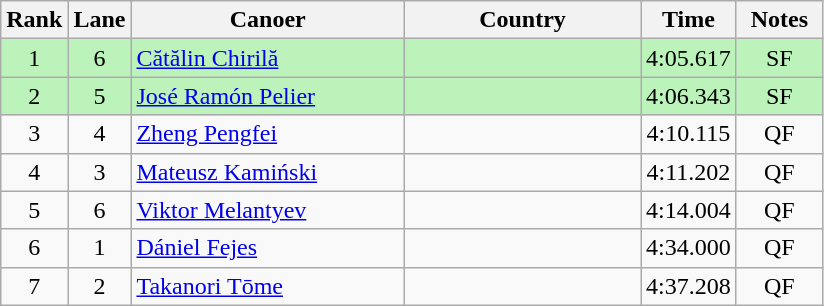<table class="wikitable sortable" style="text-align:center;">
<tr>
<th width=30>Rank</th>
<th width=30>Lane</th>
<th width=175>Canoer</th>
<th width=150>Country</th>
<th width=30>Time</th>
<th width=50>Notes</th>
</tr>
<tr bgcolor=bbf3bb>
<td>1</td>
<td>6</td>
<td align=left><a href='#'>Cătălin Chirilă</a></td>
<td align=left></td>
<td>4:05.617</td>
<td>SF</td>
</tr>
<tr bgcolor=bbf3bb>
<td>2</td>
<td>5</td>
<td align=left><a href='#'>José Ramón Pelier</a></td>
<td align=left></td>
<td>4:06.343</td>
<td>SF</td>
</tr>
<tr>
<td>3</td>
<td>4</td>
<td align=left><a href='#'>Zheng Pengfei</a></td>
<td align=left></td>
<td>4:10.115</td>
<td>QF</td>
</tr>
<tr>
<td>4</td>
<td>3</td>
<td align=left><a href='#'>Mateusz Kamiński</a></td>
<td align=left></td>
<td>4:11.202</td>
<td>QF</td>
</tr>
<tr>
<td>5</td>
<td>6</td>
<td align=left><a href='#'>Viktor Melantyev</a></td>
<td align=left></td>
<td>4:14.004</td>
<td>QF</td>
</tr>
<tr>
<td>6</td>
<td>1</td>
<td align=left><a href='#'>Dániel Fejes</a></td>
<td align=left></td>
<td>4:34.000</td>
<td>QF</td>
</tr>
<tr>
<td>7</td>
<td>2</td>
<td align=left><a href='#'>Takanori Tōme</a></td>
<td align=left></td>
<td>4:37.208</td>
<td>QF</td>
</tr>
</table>
